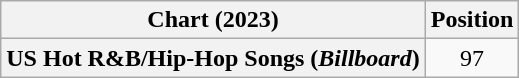<table class="wikitable plainrowheaders" style="text-align:center">
<tr>
<th scope="col">Chart (2023)</th>
<th scope="col">Position</th>
</tr>
<tr>
<th scope="row">US Hot R&B/Hip-Hop Songs (<em>Billboard</em>)</th>
<td>97</td>
</tr>
</table>
